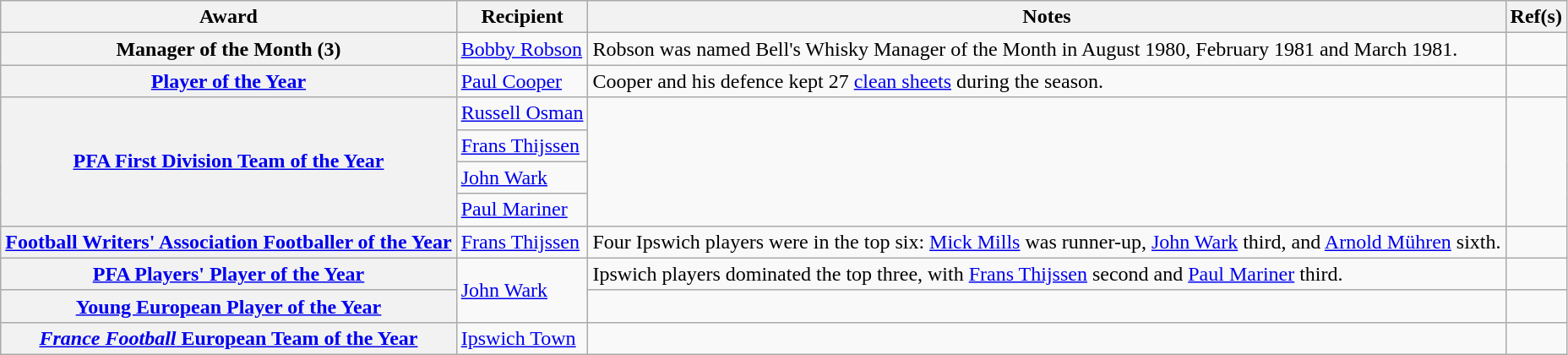<table class="wikitable plainrowheaders">
<tr>
<th scope=col>Award</th>
<th scope=col>Recipient</th>
<th scope=col>Notes</th>
<th scope=col>Ref(s)</th>
</tr>
<tr>
<th scope=row>Manager of the Month (3)</th>
<td> <a href='#'>Bobby Robson</a></td>
<td>Robson was named Bell's Whisky Manager of the Month in August 1980, February 1981 and March 1981.</td>
<td></td>
</tr>
<tr>
<th scope=row><a href='#'>Player of the Year</a></th>
<td> <a href='#'>Paul Cooper</a></td>
<td>Cooper and his defence kept 27 <a href='#'>clean sheets</a> during the season.</td>
<td></td>
</tr>
<tr>
<th scope=row rowspan=4><a href='#'>PFA First Division Team of the Year</a></th>
<td> <a href='#'>Russell Osman</a></td>
<td rowspan=4></td>
<td rowspan=4></td>
</tr>
<tr>
<td> <a href='#'>Frans Thijssen</a></td>
</tr>
<tr>
<td> <a href='#'>John Wark</a></td>
</tr>
<tr>
<td> <a href='#'>Paul Mariner</a></td>
</tr>
<tr>
<th scope=row><a href='#'>Football Writers' Association Footballer of the Year</a></th>
<td> <a href='#'>Frans Thijssen</a></td>
<td>Four Ipswich players were in the top six: <a href='#'>Mick Mills</a> was runner-up, <a href='#'>John Wark</a> third, and <a href='#'>Arnold Mühren</a> sixth.</td>
<td></td>
</tr>
<tr>
<th scope=row><a href='#'>PFA Players' Player of the Year</a></th>
<td rowspan=2> <a href='#'>John Wark</a></td>
<td>Ipswich players dominated the top three, with <a href='#'>Frans Thijssen</a> second and <a href='#'>Paul Mariner</a> third.</td>
<td></td>
</tr>
<tr>
<th scope=row><a href='#'>Young European Player of the Year</a></th>
<td></td>
<td></td>
</tr>
<tr>
<th scope=row><a href='#'><em>France Football</em> European Team of the Year</a></th>
<td> <a href='#'>Ipswich Town</a></td>
<td></td>
<td></td>
</tr>
</table>
